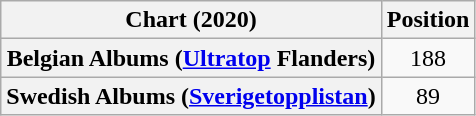<table class="wikitable sortable plainrowheaders" style="text-align:center">
<tr>
<th scope="col">Chart (2020)</th>
<th scope="col">Position</th>
</tr>
<tr>
<th scope="row">Belgian Albums (<a href='#'>Ultratop</a> Flanders)</th>
<td>188</td>
</tr>
<tr>
<th scope="row">Swedish Albums (<a href='#'>Sverigetopplistan</a>)</th>
<td>89</td>
</tr>
</table>
